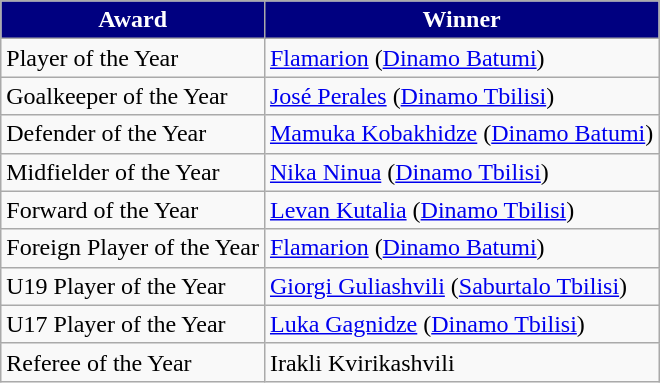<table class="wikitable">
<tr>
<th style="background-color: navy; color: white;">Award</th>
<th style="background-color: navy; color: white;">Winner</th>
</tr>
<tr>
<td>Player of the Year</td>
<td><a href='#'>Flamarion</a> (<a href='#'>Dinamo Batumi</a>)</td>
</tr>
<tr>
<td>Goalkeeper of the Year</td>
<td><a href='#'>José Perales</a> (<a href='#'>Dinamo Tbilisi</a>)</td>
</tr>
<tr>
<td>Defender of the Year</td>
<td><a href='#'>Mamuka Kobakhidze</a> (<a href='#'>Dinamo Batumi</a>)</td>
</tr>
<tr>
<td>Midfielder of the Year</td>
<td><a href='#'>Nika Ninua</a> (<a href='#'>Dinamo Tbilisi</a>)</td>
</tr>
<tr>
<td>Forward of the Year</td>
<td><a href='#'>Levan Kutalia</a> (<a href='#'>Dinamo Tbilisi</a>)</td>
</tr>
<tr>
<td>Foreign Player of the Year</td>
<td><a href='#'>Flamarion</a> (<a href='#'>Dinamo Batumi</a>)</td>
</tr>
<tr>
<td>U19 Player of the Year</td>
<td><a href='#'>Giorgi Guliashvili</a> (<a href='#'>Saburtalo Tbilisi</a>)</td>
</tr>
<tr>
<td>U17 Player of the Year</td>
<td><a href='#'>Luka Gagnidze</a> (<a href='#'>Dinamo Tbilisi</a>)</td>
</tr>
<tr>
<td>Referee of the Year</td>
<td>Irakli Kvirikashvili</td>
</tr>
</table>
